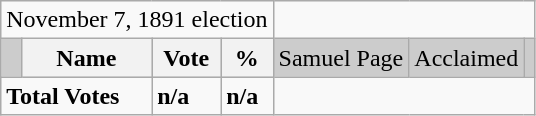<table class="wikitable">
<tr>
<td colspan=4 align=center>November 7, 1891 election</td>
</tr>
<tr bgcolor="CCCCCC">
<td></td>
<th><strong>Name </strong></th>
<th><strong>Vote</strong></th>
<th><strong>%</strong><br></th>
<td>Samuel Page</td>
<td>Acclaimed</td>
<td></td>
</tr>
<tr>
<td colspan=2><strong>Total Votes</strong></td>
<td><strong>n/a</strong></td>
<td><strong>n/a</strong></td>
</tr>
</table>
